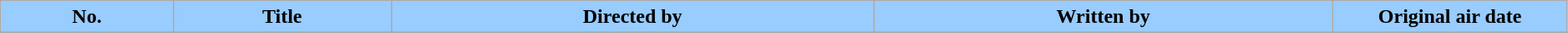<table class="wikitable" width=99%>
<tr>
<th style="background: #99CCFF">No.</th>
<th style="background: #99CCFF">Title</th>
<th style="background: #99CCFF">Directed by</th>
<th style="background: #99CCFF">Written by</th>
<th style="background: #99CCFF" width="15%">Original air date</th>
</tr>
<tr>
</tr>
</table>
